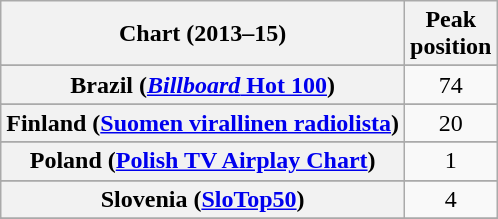<table class="wikitable sortable plainrowheaders" style="text-align:center;">
<tr>
<th scope="col">Chart (2013–15)</th>
<th scope="col">Peak<br>position</th>
</tr>
<tr>
</tr>
<tr>
</tr>
<tr>
</tr>
<tr>
</tr>
<tr>
<th scope="row">Brazil (<a href='#'><em>Billboard</em> Hot 100</a>)</th>
<td>74</td>
</tr>
<tr>
</tr>
<tr>
</tr>
<tr>
</tr>
<tr>
</tr>
<tr>
</tr>
<tr>
</tr>
<tr>
</tr>
<tr>
</tr>
<tr>
<th scope="row">Finland (<a href='#'>Suomen virallinen radiolista</a>)</th>
<td>20</td>
</tr>
<tr>
</tr>
<tr>
</tr>
<tr>
</tr>
<tr>
</tr>
<tr>
</tr>
<tr>
</tr>
<tr>
</tr>
<tr>
</tr>
<tr>
</tr>
<tr>
<th scope="row">Poland (<a href='#'>Polish TV Airplay Chart</a>)</th>
<td>1</td>
</tr>
<tr>
</tr>
<tr>
</tr>
<tr>
</tr>
<tr>
</tr>
<tr>
<th scope="row">Slovenia (<a href='#'>SloTop50</a>)</th>
<td align=center>4</td>
</tr>
<tr>
</tr>
<tr>
</tr>
<tr>
</tr>
<tr>
</tr>
<tr>
</tr>
<tr>
</tr>
<tr>
</tr>
<tr>
</tr>
<tr>
</tr>
<tr>
</tr>
</table>
